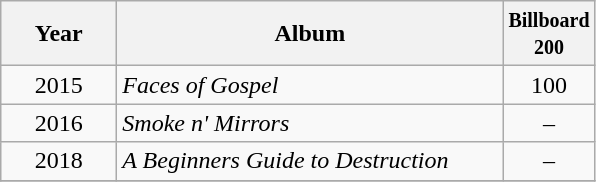<table class="wikitable" style="text-align:center;">
<tr>
<th>Year</th>
<th>Album</th>
<th><small>Billboard<br>200</small></th>
</tr>
<tr>
<td width="70px">2015</td>
<td align="left" width="250px"><em>Faces of Gospel</em></td>
<td>100</td>
</tr>
<tr>
<td>2016</td>
<td align="left" width="250px"><em>Smoke n' Mirrors</em></td>
<td>–</td>
</tr>
<tr>
<td>2018</td>
<td align="left" width="250px"><em>A Beginners Guide to Destruction</em></td>
<td>–</td>
</tr>
<tr>
</tr>
</table>
